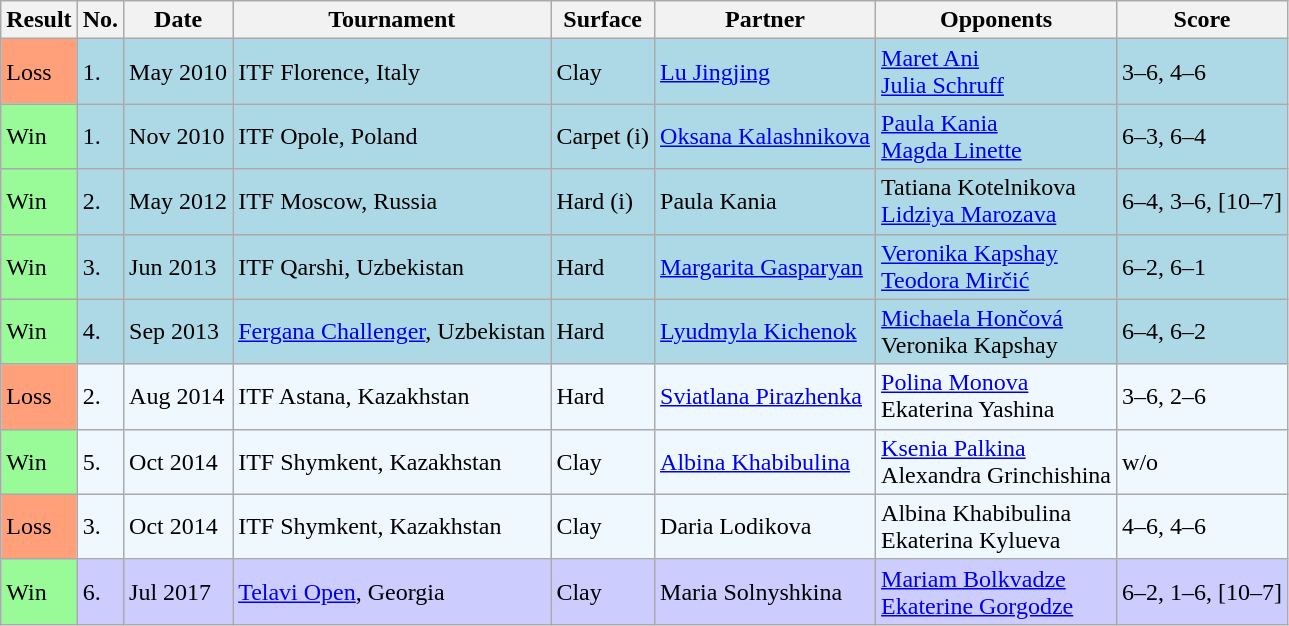<table class="sortable wikitable">
<tr>
<th>Result</th>
<th>No.</th>
<th>Date</th>
<th>Tournament</th>
<th>Surface</th>
<th>Partner</th>
<th>Opponents</th>
<th class="unsortable">Score</th>
</tr>
<tr style="background:lightblue;">
<td bgcolor="FFA07A">Loss</td>
<td>1.</td>
<td>May 2010</td>
<td>ITF Florence, Italy</td>
<td>Clay</td>
<td> <a href='#'>Lu Jingjing</a></td>
<td> <a href='#'>Maret Ani</a> <br>  <a href='#'>Julia Schruff</a></td>
<td>3–6, 4–6</td>
</tr>
<tr style="background:lightblue;">
<td bgcolor="98FB98">Win</td>
<td>1.</td>
<td>Nov 2010</td>
<td>ITF Opole, Poland</td>
<td>Carpet (i)</td>
<td> <a href='#'>Oksana Kalashnikova</a></td>
<td> <a href='#'>Paula Kania</a> <br>  <a href='#'>Magda Linette</a></td>
<td>6–3, 6–4</td>
</tr>
<tr style="background:lightblue;">
<td bgcolor="98FB98">Win</td>
<td>2.</td>
<td>May 2012</td>
<td>ITF Moscow, Russia</td>
<td>Hard (i)</td>
<td> Paula Kania</td>
<td> Tatiana Kotelnikova <br>  <a href='#'>Lidziya Marozava</a></td>
<td>6–4, 3–6, [10–7]</td>
</tr>
<tr style="background:lightblue;">
<td bgcolor="98FB98">Win</td>
<td>3.</td>
<td>Jun 2013</td>
<td>ITF Qarshi, Uzbekistan</td>
<td>Hard</td>
<td> <a href='#'>Margarita Gasparyan</a></td>
<td> <a href='#'>Veronika Kapshay</a> <br>  <a href='#'>Teodora Mirčić</a></td>
<td>6–2, 6–1</td>
</tr>
<tr style="background:lightblue;">
<td bgcolor="98FB98">Win</td>
<td>4.</td>
<td>Sep 2013</td>
<td><a href='#'>Fergana Challenger</a>, Uzbekistan</td>
<td>Hard</td>
<td> <a href='#'>Lyudmyla Kichenok</a></td>
<td> <a href='#'>Michaela Hončová</a> <br>  Veronika Kapshay</td>
<td>6–4, 6–2</td>
</tr>
<tr style="background:#f0f8ff;">
<td bgcolor="FFA07A">Loss</td>
<td>2.</td>
<td>Aug 2014</td>
<td>ITF Astana, Kazakhstan</td>
<td>Hard</td>
<td> <a href='#'>Sviatlana Pirazhenka</a></td>
<td> <a href='#'>Polina Monova</a> <br>  Ekaterina Yashina</td>
<td>3–6, 2–6</td>
</tr>
<tr style="background:#f0f8ff;">
<td bgcolor="98FB98">Win</td>
<td>5.</td>
<td>Oct 2014</td>
<td>ITF Shymkent, Kazakhstan</td>
<td>Clay</td>
<td> <a href='#'>Albina Khabibulina</a></td>
<td> <a href='#'>Ksenia Palkina</a> <br>  Alexandra Grinchishina</td>
<td>w/o</td>
</tr>
<tr style="background:#f0f8ff;">
<td bgcolor="FFA07A">Loss</td>
<td>3.</td>
<td>Oct 2014</td>
<td>ITF Shymkent, Kazakhstan</td>
<td>Clay</td>
<td> Daria Lodikova</td>
<td> Albina Khabibulina <br>  Ekaterina Kylueva</td>
<td>4–6, 4–6</td>
</tr>
<tr style="background:#ccccff;">
<td bgcolor="98FB98">Win</td>
<td>6.</td>
<td>Jul 2017</td>
<td><a href='#'>Telavi Open</a>, Georgia</td>
<td>Clay</td>
<td> Maria Solnyshkina</td>
<td> <a href='#'>Mariam Bolkvadze</a> <br>  <a href='#'>Ekaterine Gorgodze</a></td>
<td>6–2, 1–6, [10–7]</td>
</tr>
</table>
